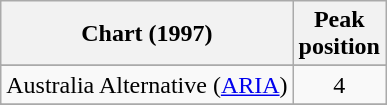<table class="wikitable sortable plainrowheaders">
<tr>
<th scope="col">Chart (1997)</th>
<th scope="col">Peak<br>position</th>
</tr>
<tr>
</tr>
<tr>
<td>Australia Alternative (<a href='#'>ARIA</a>)</td>
<td align="center">4</td>
</tr>
<tr>
</tr>
<tr>
</tr>
<tr>
</tr>
<tr>
</tr>
<tr>
</tr>
<tr>
</tr>
<tr>
</tr>
<tr>
</tr>
<tr>
</tr>
</table>
